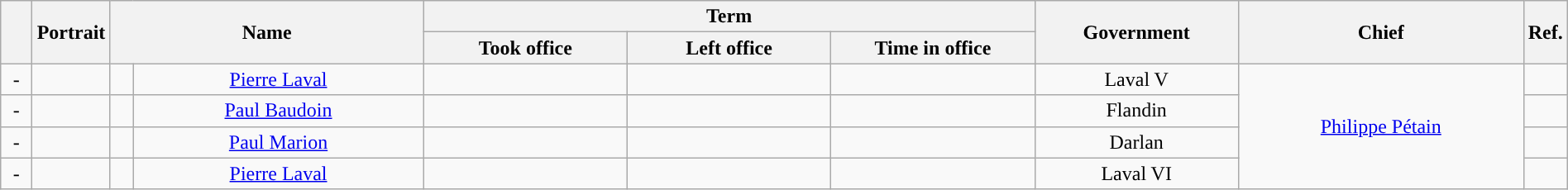<table class="wikitable" style="text-align:center; width:100%">
<tr>
<th style="width:2%" rowspan=2></th>
<th style="width:5%" rowspan=2>Portrait</th>
<th style="width:20%" rowspan=2, colspan=2>Name</th>
<th colspan=3>Term</th>
<th style="width:13%" rowspan=2>Government</th>
<th rowspan=2>Chief</th>
<th style="width:2%" rowspan=2>Ref.</th>
</tr>
<tr>
<th style="width:13%">Took office</th>
<th style="width:13%">Left office</th>
<th style="width:13%">Time in office</th>
</tr>
<tr>
<td>-</td>
<td></td>
<td style="background:"></td>
<td><a href='#'>Pierre Laval</a></td>
<td></td>
<td></td>
<td></td>
<td>Laval V</td>
<td rowspan=4><a href='#'>Philippe Pétain</a></td>
<td></td>
</tr>
<tr>
<td>-</td>
<td></td>
<td style="background:"></td>
<td><a href='#'>Paul Baudoin</a></td>
<td></td>
<td></td>
<td></td>
<td>Flandin</td>
<td></td>
</tr>
<tr>
<td>-</td>
<td></td>
<td style="background:"></td>
<td><a href='#'>Paul Marion</a></td>
<td></td>
<td></td>
<td></td>
<td>Darlan</td>
<td></td>
</tr>
<tr>
<td>-</td>
<td></td>
<td style="background:"></td>
<td><a href='#'>Pierre Laval</a></td>
<td></td>
<td></td>
<td></td>
<td>Laval VI</td>
<td></td>
</tr>
</table>
